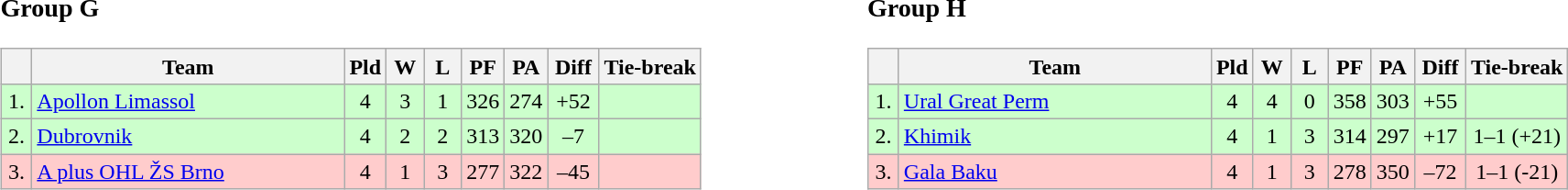<table>
<tr>
<td style="vertical-align:top; width:33%;"><br><h3>Group G</h3><table class="wikitable" style="text-align:center">
<tr>
<th width=15></th>
<th width=220>Team</th>
<th width=20>Pld</th>
<th width=20>W</th>
<th width=20>L</th>
<th width=20>PF</th>
<th width=20>PA</th>
<th width=30>Diff</th>
<th>Tie-break</th>
</tr>
<tr style="background: #ccffcc;">
<td>1.</td>
<td align=left> <a href='#'>Apollon Limassol</a></td>
<td>4</td>
<td>3</td>
<td>1</td>
<td>326</td>
<td>274</td>
<td>+52</td>
<td></td>
</tr>
<tr style="background:#ccffcc;">
<td>2.</td>
<td align=left>  <a href='#'>Dubrovnik</a></td>
<td>4</td>
<td>2</td>
<td>2</td>
<td>313</td>
<td>320</td>
<td>–7</td>
<td></td>
</tr>
<tr style="background:#ffcccc;">
<td>3.</td>
<td align=left> <a href='#'>A plus OHL ŽS Brno</a></td>
<td>4</td>
<td>1</td>
<td>3</td>
<td>277</td>
<td>322</td>
<td>–45</td>
<td></td>
</tr>
</table>
</td>
<td style="vertical-align:top; width:33%;"><br><h3>Group H</h3><table class="wikitable" style="text-align:center">
<tr>
<th width=15></th>
<th width=220>Team</th>
<th width=20>Pld</th>
<th width=20>W</th>
<th width=20>L</th>
<th width=20>PF</th>
<th width=20>PA</th>
<th width=30>Diff</th>
<th>Tie-break</th>
</tr>
<tr style="background: #ccffcc;">
<td>1.</td>
<td align=left> <a href='#'>Ural Great Perm</a></td>
<td>4</td>
<td>4</td>
<td>0</td>
<td>358</td>
<td>303</td>
<td>+55</td>
<td></td>
</tr>
<tr style="background:#ccffcc;">
<td>2.</td>
<td align=left>  <a href='#'>Khimik</a></td>
<td>4</td>
<td>1</td>
<td>3</td>
<td>314</td>
<td>297</td>
<td>+17</td>
<td>1–1 (+21)</td>
</tr>
<tr style="background:#ffcccc;">
<td>3.</td>
<td align=left> <a href='#'>Gala Baku</a></td>
<td>4</td>
<td>1</td>
<td>3</td>
<td>278</td>
<td>350</td>
<td>–72</td>
<td>1–1 (-21)</td>
</tr>
</table>
</td>
</tr>
</table>
